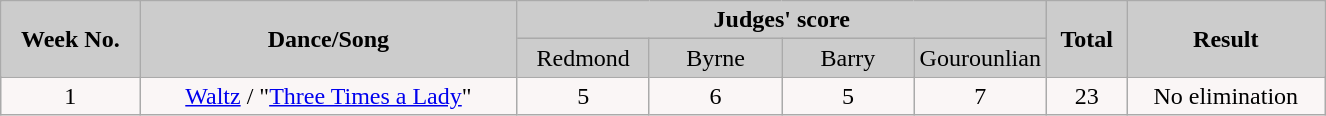<table class="wikitable collapsible">
<tr>
<th rowspan="2" style="background:#ccc; text-align:Center;"><strong>Week No.</strong></th>
<th rowspan="2" style="background:#ccc; text-align:Center;"><strong>Dance/Song</strong></th>
<th colspan="4" style="background:#ccc; text-align:Center;"><strong>Judges' score</strong></th>
<th rowspan="2" style="background:#ccc; text-align:Center;"><strong>Total</strong></th>
<th rowspan="2" style="background:#ccc; text-align:Center;"><strong>Result</strong></th>
</tr>
<tr style="text-align:center; background:#ccc;">
<td style="width:10%; ">Redmond</td>
<td style="width:10%; ">Byrne</td>
<td style="width:10%; ">Barry</td>
<td style="width:10%; ">Gourounlian</td>
</tr>
<tr style="text-align:center; background:#faf6f6;">
<td>1</td>
<td><a href='#'>Waltz</a> / "<a href='#'>Three Times a Lady</a>"</td>
<td>5</td>
<td>6</td>
<td>5</td>
<td>7</td>
<td>23</td>
<td>No elimination</td>
</tr>
</table>
